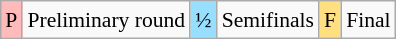<table class="wikitable" style="margin:0.5em auto; font-size:90%; line-height:1.25em; text-align:center;">
<tr>
<td bgcolor="#FFBBBB" align=center>P</td>
<td>Preliminary round</td>
<td bgcolor="#97DEFF" align=center>½</td>
<td>Semifinals</td>
<td bgcolor="#FFDF80" align=center>F</td>
<td>Final</td>
</tr>
</table>
